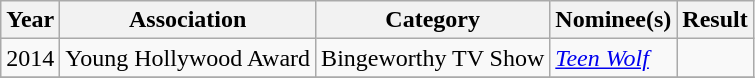<table class="wikitable sortable">
<tr>
<th class=unsortable>Year</th>
<th>Association</th>
<th>Category</th>
<th>Nominee(s)</th>
<th>Result</th>
</tr>
<tr>
<td>2014</td>
<td>Young Hollywood Award</td>
<td>Bingeworthy TV Show</td>
<td><em><a href='#'>Teen Wolf</a></em></td>
<td></td>
</tr>
<tr>
</tr>
</table>
